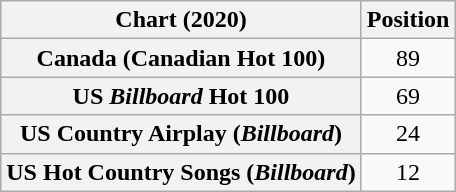<table class="wikitable sortable plainrowheaders" style="text-align:center">
<tr>
<th scope="col">Chart (2020)</th>
<th scope="col">Position</th>
</tr>
<tr>
<th scope="row">Canada (Canadian Hot 100)</th>
<td>89</td>
</tr>
<tr>
<th scope="row">US <em>Billboard</em> Hot 100</th>
<td>69</td>
</tr>
<tr>
<th scope="row">US Country Airplay (<em>Billboard</em>)</th>
<td>24</td>
</tr>
<tr>
<th scope="row">US Hot Country Songs (<em>Billboard</em>)</th>
<td>12</td>
</tr>
</table>
